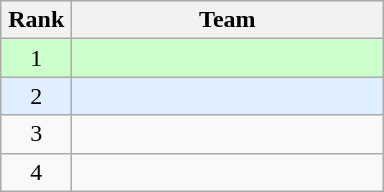<table class="wikitable" style="text-align: center;">
<tr>
<th width=40>Rank</th>
<th width=200>Team</th>
</tr>
<tr bgcolor=#ccffcc>
<td>1</td>
<td align=left></td>
</tr>
<tr bgcolor=#dfefff>
<td>2</td>
<td align=left></td>
</tr>
<tr>
<td>3</td>
<td align=left></td>
</tr>
<tr>
<td>4</td>
<td align=left></td>
</tr>
</table>
